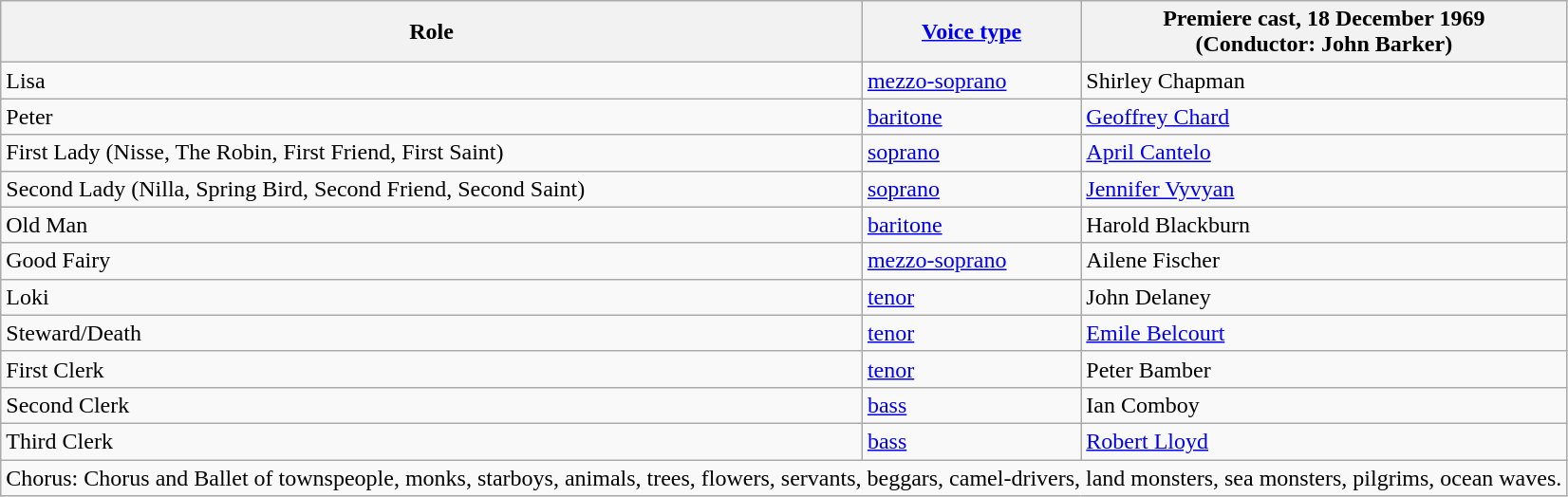<table class="wikitable">
<tr>
<th>Role</th>
<th><a href='#'>Voice type</a></th>
<th>Premiere cast, 18 December 1969<br>(Conductor: John Barker)</th>
</tr>
<tr>
<td>Lisa</td>
<td><a href='#'>mezzo-soprano</a></td>
<td>Shirley Chapman</td>
</tr>
<tr>
<td>Peter</td>
<td><a href='#'>baritone</a></td>
<td><a href='#'>Geoffrey Chard</a></td>
</tr>
<tr>
<td>First Lady (Nisse, The Robin, First Friend, First Saint)</td>
<td><a href='#'>soprano</a></td>
<td><a href='#'>April Cantelo</a></td>
</tr>
<tr>
<td>Second Lady (Nilla, Spring Bird, Second Friend, Second Saint)</td>
<td><a href='#'>soprano</a></td>
<td><a href='#'>Jennifer Vyvyan</a></td>
</tr>
<tr>
<td>Old Man</td>
<td><a href='#'>baritone</a></td>
<td>Harold Blackburn</td>
</tr>
<tr>
<td>Good Fairy</td>
<td><a href='#'>mezzo-soprano</a></td>
<td>Ailene Fischer</td>
</tr>
<tr>
<td>Loki</td>
<td><a href='#'>tenor</a></td>
<td>John Delaney</td>
</tr>
<tr>
<td>Steward/Death</td>
<td><a href='#'>tenor</a></td>
<td><a href='#'>Emile Belcourt</a></td>
</tr>
<tr>
<td>First Clerk</td>
<td><a href='#'>tenor</a></td>
<td>Peter Bamber</td>
</tr>
<tr>
<td>Second Clerk</td>
<td><a href='#'>bass</a></td>
<td>Ian Comboy</td>
</tr>
<tr>
<td>Third Clerk</td>
<td><a href='#'>bass</a></td>
<td><a href='#'>Robert Lloyd</a></td>
</tr>
<tr>
<td colspan="3">Chorus: Chorus and Ballet of townspeople, monks, starboys, animals, trees, flowers, servants, beggars, camel-drivers, land monsters, sea monsters, pilgrims, ocean waves.</td>
</tr>
</table>
